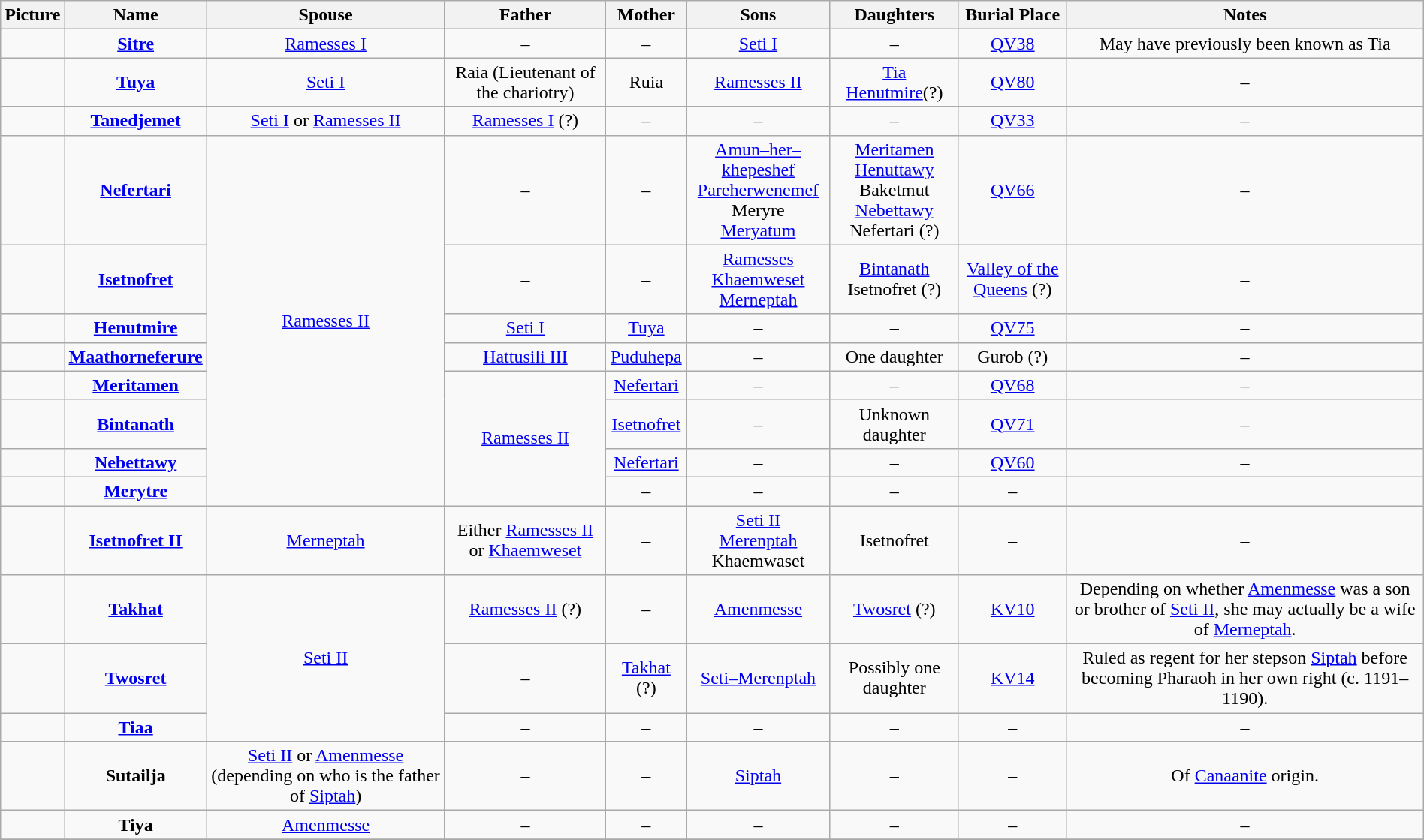<table width=100% class="wikitable" style="text-align:center;">
<tr>
<th>Picture</th>
<th>Name</th>
<th>Spouse</th>
<th>Father</th>
<th>Mother</th>
<th>Sons</th>
<th>Daughters</th>
<th>Burial Place</th>
<th>Notes</th>
</tr>
<tr>
<td></td>
<td><strong><a href='#'>Sitre</a></strong></td>
<td><a href='#'>Ramesses I</a></td>
<td>–</td>
<td>–</td>
<td><a href='#'>Seti I</a></td>
<td>–</td>
<td><a href='#'>QV38</a></td>
<td>May have previously been known as Tia</td>
</tr>
<tr>
<td></td>
<td><strong><a href='#'>Tuya</a></strong></td>
<td><a href='#'>Seti I</a></td>
<td>Raia (Lieutenant of the chariotry)</td>
<td>Ruia</td>
<td><a href='#'>Ramesses II</a></td>
<td><a href='#'>Tia</a><br><a href='#'>Henutmire</a>(?)</td>
<td><a href='#'>QV80</a></td>
<td>–</td>
</tr>
<tr>
<td></td>
<td><strong><a href='#'>Tanedjemet</a></strong></td>
<td><a href='#'>Seti I</a> or <a href='#'>Ramesses II</a></td>
<td><a href='#'>Ramesses I</a> (?)</td>
<td>–</td>
<td>–</td>
<td>–</td>
<td><a href='#'>QV33</a></td>
<td>–</td>
</tr>
<tr>
<td></td>
<td><strong><a href='#'>Nefertari</a></strong></td>
<td rowspan=8><a href='#'>Ramesses II</a></td>
<td>–</td>
<td>–</td>
<td><a href='#'>Amun–her–khepeshef</a><br><a href='#'>Pareherwenemef</a><br>Meryre<br><a href='#'>Meryatum</a></td>
<td><a href='#'>Meritamen</a><br><a href='#'>Henuttawy</a><br>Baketmut<br><a href='#'>Nebettawy</a><br>Nefertari (?)</td>
<td><a href='#'>QV66</a></td>
<td>–</td>
</tr>
<tr>
<td></td>
<td><strong><a href='#'>Isetnofret</a></strong></td>
<td>–</td>
<td>–</td>
<td><a href='#'>Ramesses</a><br><a href='#'>Khaemweset</a><br><a href='#'>Merneptah</a></td>
<td><a href='#'>Bintanath</a><br>Isetnofret (?)</td>
<td><a href='#'>Valley of the Queens</a> (?)</td>
<td>–</td>
</tr>
<tr>
<td></td>
<td><strong><a href='#'>Henutmire</a></strong></td>
<td><a href='#'>Seti I</a></td>
<td><a href='#'>Tuya</a></td>
<td>–</td>
<td>–</td>
<td><a href='#'>QV75</a></td>
<td>–</td>
</tr>
<tr>
<td></td>
<td><strong><a href='#'>Maathorneferure</a></strong></td>
<td><a href='#'>Hattusili III</a></td>
<td><a href='#'>Puduhepa</a></td>
<td>–</td>
<td>One daughter</td>
<td>Gurob (?)</td>
<td>–</td>
</tr>
<tr>
<td></td>
<td><strong><a href='#'>Meritamen</a></strong></td>
<td rowspan="4"><a href='#'>Ramesses II</a></td>
<td><a href='#'>Nefertari</a></td>
<td>–</td>
<td>–</td>
<td><a href='#'>QV68</a></td>
<td>–</td>
</tr>
<tr>
<td></td>
<td><strong><a href='#'>Bintanath</a></strong></td>
<td><a href='#'>Isetnofret</a></td>
<td>–</td>
<td>Unknown daughter</td>
<td><a href='#'>QV71</a></td>
<td>–</td>
</tr>
<tr>
<td></td>
<td><strong><a href='#'>Nebettawy</a></strong></td>
<td><a href='#'>Nefertari</a></td>
<td>–</td>
<td>–</td>
<td><a href='#'>QV60</a></td>
<td>–</td>
</tr>
<tr>
<td></td>
<td><strong><a href='#'>Merytre</a></strong><br></td>
<td>–</td>
<td>–</td>
<td>–</td>
<td>–</td>
</tr>
<tr>
<td></td>
<td><strong><a href='#'>Isetnofret II</a></strong></td>
<td><a href='#'>Merneptah</a></td>
<td>Either <a href='#'>Ramesses II</a> or <a href='#'>Khaemweset</a></td>
<td>–</td>
<td><a href='#'>Seti II</a><br><a href='#'>Merenptah</a><br>Khaemwaset</td>
<td>Isetnofret</td>
<td>–</td>
<td>–</td>
</tr>
<tr>
<td></td>
<td><strong><a href='#'>Takhat</a></strong></td>
<td rowspan="3"><a href='#'>Seti II</a></td>
<td><a href='#'>Ramesses II</a> (?)</td>
<td>–</td>
<td><a href='#'>Amenmesse</a></td>
<td><a href='#'>Twosret</a> (?)</td>
<td><a href='#'>KV10</a></td>
<td>Depending on whether <a href='#'>Amenmesse</a> was a son or brother of <a href='#'>Seti II</a>, she may actually be a wife of <a href='#'>Merneptah</a>.</td>
</tr>
<tr>
<td></td>
<td><strong><a href='#'>Twosret</a></strong></td>
<td>–</td>
<td><a href='#'>Takhat</a> (?)</td>
<td><a href='#'>Seti–Merenptah</a></td>
<td>Possibly one daughter</td>
<td><a href='#'>KV14</a></td>
<td>Ruled as regent for her stepson <a href='#'>Siptah</a> before becoming Pharaoh in her own right (c. 1191–1190).</td>
</tr>
<tr>
<td></td>
<td><strong><a href='#'>Tiaa</a></strong></td>
<td>–</td>
<td>–</td>
<td>–</td>
<td>–</td>
<td>–</td>
<td>–</td>
</tr>
<tr>
<td></td>
<td><strong>Sutailja</strong></td>
<td><a href='#'>Seti II</a> or <a href='#'>Amenmesse</a> (depending on who is the father of <a href='#'>Siptah</a>)</td>
<td>–</td>
<td>–</td>
<td><a href='#'>Siptah</a></td>
<td>–</td>
<td>–</td>
<td>Of <a href='#'>Canaanite</a> origin.</td>
</tr>
<tr>
<td></td>
<td><strong>Tiya</strong><br></td>
<td><a href='#'>Amenmesse</a></td>
<td>–</td>
<td>–</td>
<td>–</td>
<td>–</td>
<td>–</td>
<td>–</td>
</tr>
<tr>
</tr>
</table>
